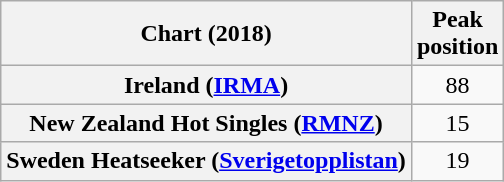<table class="wikitable sortable plainrowheaders" style="text-align:center">
<tr>
<th scope="col">Chart (2018)</th>
<th scope="col">Peak<br> position</th>
</tr>
<tr>
<th scope="row">Ireland (<a href='#'>IRMA</a>)</th>
<td>88</td>
</tr>
<tr>
<th scope="row">New Zealand Hot Singles (<a href='#'>RMNZ</a>)</th>
<td>15</td>
</tr>
<tr>
<th scope="row">Sweden Heatseeker (<a href='#'>Sverigetopplistan</a>)</th>
<td>19</td>
</tr>
</table>
